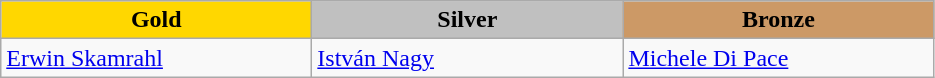<table class="wikitable" style="text-align:left">
<tr align="center">
<td width=200 bgcolor=gold><strong>Gold</strong></td>
<td width=200 bgcolor=silver><strong>Silver</strong></td>
<td width=200 bgcolor=CC9966><strong>Bronze</strong></td>
</tr>
<tr>
<td><a href='#'>Erwin Skamrahl</a><br><em></em></td>
<td><a href='#'>István Nagy</a><br><em></em></td>
<td><a href='#'>Michele Di Pace</a><br><em></em></td>
</tr>
</table>
